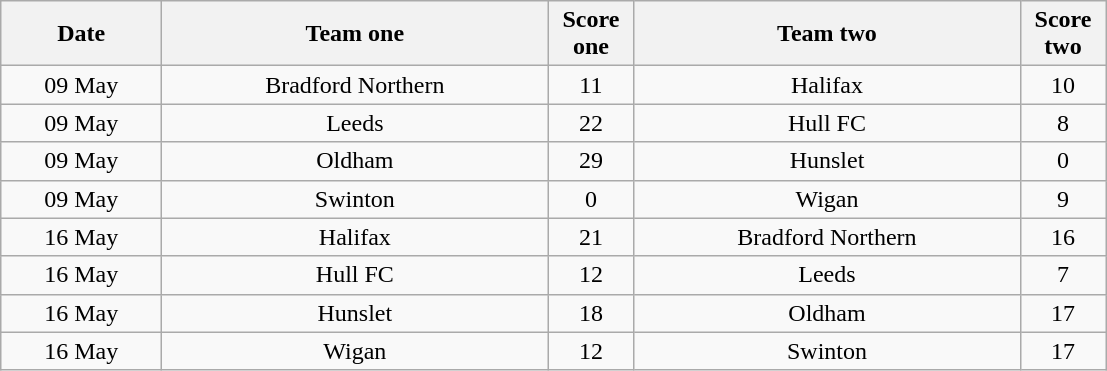<table class="wikitable" style="text-align: center">
<tr>
<th width=100>Date</th>
<th width=250>Team one</th>
<th width=50>Score one</th>
<th width=250>Team two</th>
<th width=50>Score two</th>
</tr>
<tr>
<td>09 May</td>
<td>Bradford Northern</td>
<td>11</td>
<td>Halifax</td>
<td>10</td>
</tr>
<tr>
<td>09 May</td>
<td>Leeds</td>
<td>22</td>
<td>Hull FC</td>
<td>8</td>
</tr>
<tr>
<td>09 May</td>
<td>Oldham</td>
<td>29</td>
<td>Hunslet</td>
<td>0</td>
</tr>
<tr>
<td>09 May</td>
<td>Swinton</td>
<td>0</td>
<td>Wigan</td>
<td>9</td>
</tr>
<tr>
<td>16 May</td>
<td>Halifax</td>
<td>21</td>
<td>Bradford Northern</td>
<td>16</td>
</tr>
<tr>
<td>16 May</td>
<td>Hull FC</td>
<td>12</td>
<td>Leeds</td>
<td>7</td>
</tr>
<tr>
<td>16 May</td>
<td>Hunslet</td>
<td>18</td>
<td>Oldham</td>
<td>17</td>
</tr>
<tr>
<td>16 May</td>
<td>Wigan</td>
<td>12</td>
<td>Swinton</td>
<td>17</td>
</tr>
</table>
